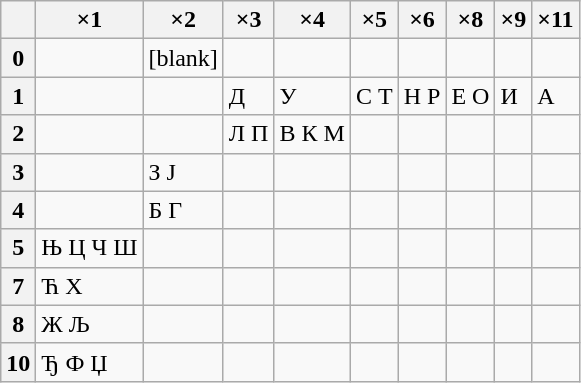<table class="wikitable floatright">
<tr>
<th></th>
<th>×1</th>
<th>×2</th>
<th>×3</th>
<th>×4</th>
<th>×5</th>
<th>×6</th>
<th>×8</th>
<th>×9</th>
<th>×11</th>
</tr>
<tr>
<th>0</th>
<td></td>
<td>[blank]</td>
<td></td>
<td></td>
<td></td>
<td></td>
<td></td>
<td></td>
<td></td>
</tr>
<tr>
<th>1</th>
<td></td>
<td></td>
<td>Д</td>
<td>У</td>
<td>С Т</td>
<td>Н Р</td>
<td>Е О</td>
<td>И</td>
<td>А</td>
</tr>
<tr>
<th>2</th>
<td></td>
<td></td>
<td>Л П</td>
<td>В К М</td>
<td></td>
<td></td>
<td></td>
<td></td>
<td></td>
</tr>
<tr>
<th>3</th>
<td></td>
<td>З Ј</td>
<td></td>
<td></td>
<td></td>
<td></td>
<td></td>
<td></td>
<td></td>
</tr>
<tr>
<th>4</th>
<td></td>
<td>Б Г</td>
<td></td>
<td></td>
<td></td>
<td></td>
<td></td>
<td></td>
<td></td>
</tr>
<tr>
<th>5</th>
<td>Њ Ц Ч Ш</td>
<td></td>
<td></td>
<td></td>
<td></td>
<td></td>
<td></td>
<td></td>
<td></td>
</tr>
<tr>
<th>7</th>
<td>Ћ Х</td>
<td></td>
<td></td>
<td></td>
<td></td>
<td></td>
<td></td>
<td></td>
<td></td>
</tr>
<tr>
<th>8</th>
<td>Ж Љ</td>
<td></td>
<td></td>
<td></td>
<td></td>
<td></td>
<td></td>
<td></td>
<td></td>
</tr>
<tr>
<th>10</th>
<td>Ђ Ф Џ</td>
<td></td>
<td></td>
<td></td>
<td></td>
<td></td>
<td></td>
<td></td>
<td></td>
</tr>
</table>
